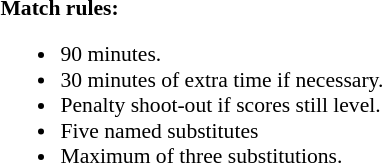<table width=100% style="font-size: 90%">
<tr>
<td width=50% valign=top><br><strong>Match rules:</strong><ul><li>90 minutes.</li><li>30 minutes of extra time if necessary.</li><li>Penalty shoot-out if scores still level.</li><li>Five named substitutes</li><li>Maximum of three substitutions.</li></ul></td>
</tr>
</table>
